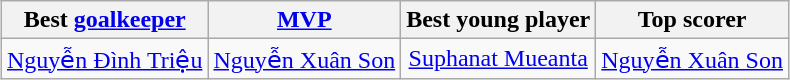<table class="wikitable" style="text-align:center; margin:auto;">
<tr>
<th>Best <a href='#'>goalkeeper</a></th>
<th><a href='#'>MVP</a></th>
<th>Best young player</th>
<th>Top scorer</th>
</tr>
<tr>
<td> <a href='#'>Nguyễn Đình Triệu</a></td>
<td> <a href='#'>Nguyễn Xuân Son</a></td>
<td> <a href='#'>Suphanat Mueanta</a></td>
<td> <a href='#'>Nguyễn Xuân Son</a></td>
</tr>
</table>
